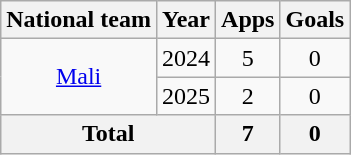<table class="wikitable" style="text-align:center">
<tr>
<th>National team</th>
<th>Year</th>
<th>Apps</th>
<th>Goals</th>
</tr>
<tr>
<td rowspan="2"><a href='#'>Mali</a></td>
<td>2024</td>
<td>5</td>
<td>0</td>
</tr>
<tr>
<td>2025</td>
<td>2</td>
<td>0</td>
</tr>
<tr>
<th colspan="2">Total</th>
<th>7</th>
<th>0</th>
</tr>
</table>
